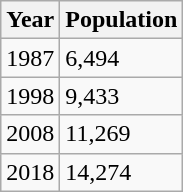<table class="wikitable">
<tr>
<th>Year</th>
<th>Population</th>
</tr>
<tr>
<td>1987</td>
<td>6,494</td>
</tr>
<tr>
<td>1998</td>
<td>9,433</td>
</tr>
<tr>
<td>2008</td>
<td>11,269</td>
</tr>
<tr>
<td>2018</td>
<td>14,274</td>
</tr>
</table>
